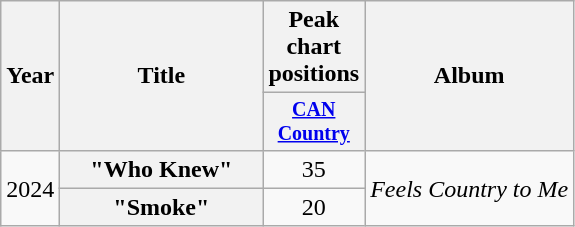<table class="wikitable plainrowheaders" style="text-align:center;">
<tr>
<th scope="col" rowspan="2">Year</th>
<th scope="col" rowspan="2" style="width:8em;">Title</th>
<th scope="col" colspan="1">Peak chart positions</th>
<th scope="col" rowspan="2">Album</th>
</tr>
<tr style="font-size:smaller;">
<th scope="col" style="width:4em;"><a href='#'>CAN Country</a><br></th>
</tr>
<tr>
<td rowspan="2">2024</td>
<th scope="row">"Who Knew"</th>
<td>35</td>
<td align="left" rowspan="2"><em>Feels Country to Me</em></td>
</tr>
<tr>
<th scope="row">"Smoke"</th>
<td>20</td>
</tr>
</table>
